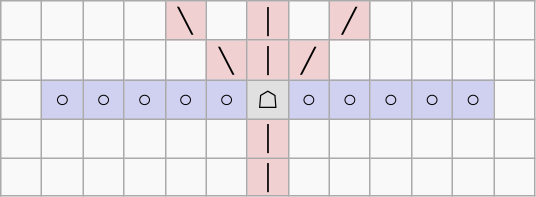<table border="1" class="wikitable">
<tr align=center>
<td width="20"> </td>
<td width="20"> </td>
<td width="20"> </td>
<td width="20"> </td>
<td width="20" style="background:#f0d0d0;">╲</td>
<td width="20"> </td>
<td width="20" style="background:#f0d0d0;">│</td>
<td width="20"> </td>
<td width="20" style="background:#f0d0d0;">╱</td>
<td width="20"> </td>
<td width="20"> </td>
<td width="20"> </td>
<td width="20"> </td>
</tr>
<tr align=center>
<td> </td>
<td> </td>
<td> </td>
<td> </td>
<td> </td>
<td style="background:#f0d0d0;">╲</td>
<td style="background:#f0d0d0;">│</td>
<td style="background:#f0d0d0;">╱</td>
<td> </td>
<td> </td>
<td> </td>
<td> </td>
<td> </td>
</tr>
<tr align=center>
<td> </td>
<td style="background:#d0d0f0;">○</td>
<td style="background:#d0d0f0;">○</td>
<td style="background:#d0d0f0;">○</td>
<td style="background:#d0d0f0;">○</td>
<td style="background:#d0d0f0;">○</td>
<td style="background:#e0e0e0;">☖</td>
<td style="background:#d0d0f0;">○</td>
<td style="background:#d0d0f0;">○</td>
<td style="background:#d0d0f0;">○</td>
<td style="background:#d0d0f0;">○</td>
<td style="background:#d0d0f0;">○</td>
<td> </td>
</tr>
<tr align=center>
<td> </td>
<td> </td>
<td> </td>
<td> </td>
<td> </td>
<td> </td>
<td style="background:#f0d0d0;">│</td>
<td> </td>
<td> </td>
<td> </td>
<td> </td>
<td> </td>
<td> </td>
</tr>
<tr align=center>
<td> </td>
<td> </td>
<td> </td>
<td> </td>
<td> </td>
<td> </td>
<td style="background:#f0d0d0;">│</td>
<td> </td>
<td> </td>
<td> </td>
<td> </td>
<td> </td>
<td> </td>
</tr>
</table>
